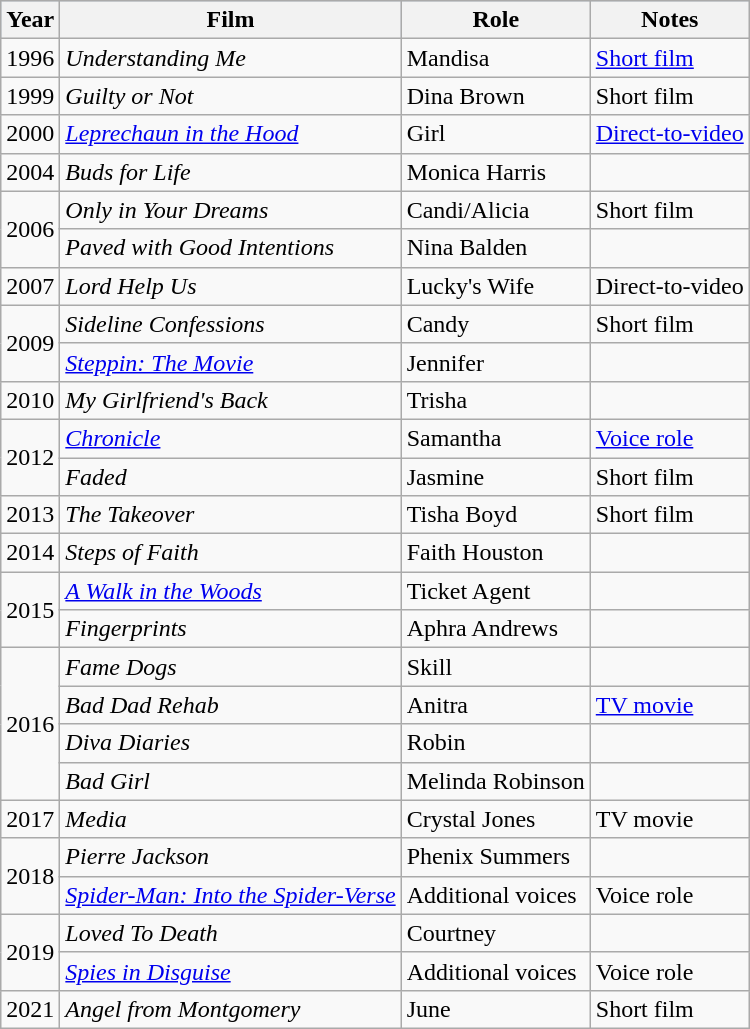<table class="wikitable sortable">
<tr style="background:#b0c4de; text-align:center;">
<th>Year</th>
<th>Film</th>
<th>Role</th>
<th>Notes</th>
</tr>
<tr>
<td>1996</td>
<td><em>Understanding Me</em></td>
<td>Mandisa</td>
<td><a href='#'>Short film</a></td>
</tr>
<tr>
<td>1999</td>
<td><em>Guilty or Not</em></td>
<td>Dina Brown</td>
<td>Short film</td>
</tr>
<tr>
<td>2000</td>
<td><em><a href='#'>Leprechaun in the Hood</a></em></td>
<td>Girl</td>
<td><a href='#'>Direct-to-video</a></td>
</tr>
<tr>
<td>2004</td>
<td><em>Buds for Life</em></td>
<td>Monica Harris</td>
<td></td>
</tr>
<tr>
<td rowspan="2">2006</td>
<td><em>Only in Your Dreams</em></td>
<td>Candi/Alicia</td>
<td>Short film</td>
</tr>
<tr>
<td><em>Paved with Good Intentions</em></td>
<td>Nina Balden</td>
<td></td>
</tr>
<tr>
<td>2007</td>
<td><em>Lord Help Us</em></td>
<td>Lucky's Wife</td>
<td>Direct-to-video</td>
</tr>
<tr>
<td rowspan="2">2009</td>
<td><em>Sideline Confessions</em></td>
<td>Candy</td>
<td>Short film</td>
</tr>
<tr>
<td><em><a href='#'>Steppin: The Movie</a></em></td>
<td>Jennifer</td>
<td></td>
</tr>
<tr>
<td>2010</td>
<td><em>My Girlfriend's Back</em></td>
<td>Trisha</td>
<td></td>
</tr>
<tr>
<td rowspan="2">2012</td>
<td><em><a href='#'>Chronicle</a></em></td>
<td>Samantha</td>
<td><a href='#'>Voice role</a></td>
</tr>
<tr>
<td><em>Faded</em></td>
<td>Jasmine</td>
<td>Short film</td>
</tr>
<tr>
<td>2013</td>
<td><em>The Takeover</em></td>
<td>Tisha Boyd</td>
<td>Short film</td>
</tr>
<tr>
<td>2014</td>
<td><em>Steps of Faith</em></td>
<td>Faith Houston</td>
<td></td>
</tr>
<tr>
<td rowspan="2">2015</td>
<td><em><a href='#'>A Walk in the Woods</a></em></td>
<td>Ticket Agent</td>
<td></td>
</tr>
<tr>
<td><em>Fingerprints</em></td>
<td>Aphra Andrews</td>
<td></td>
</tr>
<tr>
<td rowspan="4">2016</td>
<td><em>Fame Dogs</em></td>
<td>Skill</td>
<td></td>
</tr>
<tr>
<td><em>Bad Dad Rehab</em></td>
<td>Anitra</td>
<td><a href='#'>TV movie</a></td>
</tr>
<tr>
<td><em>Diva Diaries</em></td>
<td>Robin</td>
<td></td>
</tr>
<tr>
<td><em>Bad Girl</em></td>
<td>Melinda Robinson</td>
<td></td>
</tr>
<tr>
<td>2017</td>
<td><em>Media</em></td>
<td>Crystal Jones</td>
<td>TV movie</td>
</tr>
<tr>
<td rowspan="2">2018</td>
<td><em>Pierre Jackson</em></td>
<td>Phenix Summers</td>
<td></td>
</tr>
<tr>
<td><em><a href='#'>Spider-Man: Into the Spider-Verse</a></em></td>
<td>Additional voices</td>
<td>Voice role</td>
</tr>
<tr>
<td rowspan="2">2019</td>
<td><em>Loved To Death</em></td>
<td>Courtney</td>
<td></td>
</tr>
<tr>
<td><em><a href='#'>Spies in Disguise</a></em></td>
<td>Additional voices</td>
<td>Voice role</td>
</tr>
<tr>
<td>2021</td>
<td><em>Angel from Montgomery</em></td>
<td>June</td>
<td>Short film</td>
</tr>
</table>
